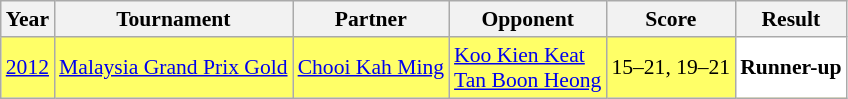<table class="sortable wikitable" style="font-size: 90%;">
<tr>
<th>Year</th>
<th>Tournament</th>
<th>Partner</th>
<th>Opponent</th>
<th>Score</th>
<th>Result</th>
</tr>
<tr style="background:#FFFF67">
<td align="center"><a href='#'>2012</a></td>
<td align="left"><a href='#'>Malaysia Grand Prix Gold</a></td>
<td align="left"> <a href='#'>Chooi Kah Ming</a></td>
<td align="left"> <a href='#'>Koo Kien Keat</a> <br>  <a href='#'>Tan Boon Heong</a></td>
<td align="left">15–21, 19–21</td>
<td style="text-align:left; background:white"> <strong>Runner-up</strong></td>
</tr>
</table>
